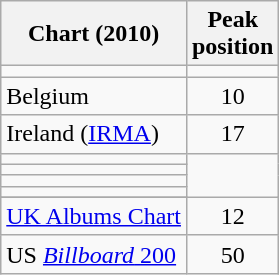<table class="wikitable sortable">
<tr>
<th>Chart (2010)</th>
<th>Peak<br>position</th>
</tr>
<tr>
<td></td>
</tr>
<tr>
<td style="text-align:left;">Belgium</td>
<td style="text-align:center;">10</td>
</tr>
<tr>
<td>Ireland (<a href='#'>IRMA</a>)</td>
<td align="center">17</td>
</tr>
<tr>
<td></td>
</tr>
<tr>
<td></td>
</tr>
<tr>
<td></td>
</tr>
<tr>
<td></td>
</tr>
<tr>
</tr>
<tr>
<td><a href='#'>UK Albums Chart</a></td>
<td align="center">12</td>
</tr>
<tr>
<td>US <a href='#'><em>Billboard</em> 200</a></td>
<td align="center">50</td>
</tr>
</table>
